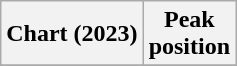<table class="wikitable plainrowheaders" style="text-align:center;">
<tr>
<th scope="col">Chart (2023)</th>
<th scope="col">Peak<br>position</th>
</tr>
<tr>
</tr>
</table>
